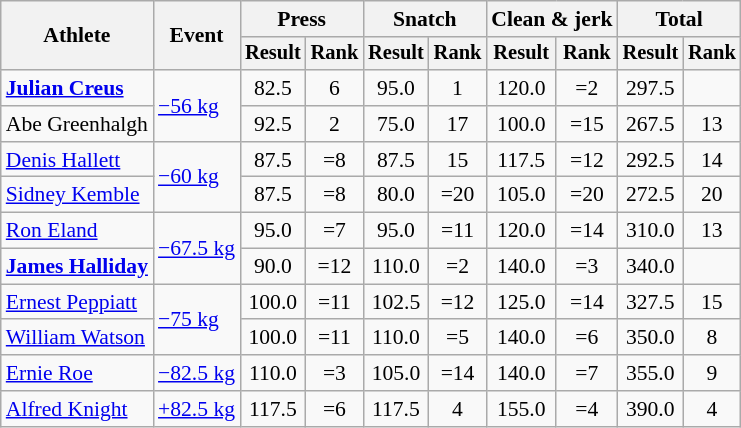<table class=wikitable style=font-size:90%;text-align:center>
<tr>
<th rowspan=2>Athlete</th>
<th rowspan=2>Event</th>
<th colspan=2>Press</th>
<th colspan=2>Snatch</th>
<th colspan=2>Clean & jerk</th>
<th colspan=2>Total</th>
</tr>
<tr style=font-size:95%>
<th>Result</th>
<th>Rank</th>
<th>Result</th>
<th>Rank</th>
<th>Result</th>
<th>Rank</th>
<th>Result</th>
<th>Rank</th>
</tr>
<tr>
<td align=left><strong><a href='#'>Julian Creus</a></strong></td>
<td align=left rowspan=2><a href='#'>−56 kg</a></td>
<td>82.5</td>
<td>6</td>
<td>95.0</td>
<td>1</td>
<td>120.0</td>
<td>=2</td>
<td>297.5</td>
<td></td>
</tr>
<tr>
<td align=left>Abe Greenhalgh</td>
<td>92.5</td>
<td>2</td>
<td>75.0</td>
<td>17</td>
<td>100.0</td>
<td>=15</td>
<td>267.5</td>
<td>13</td>
</tr>
<tr>
<td align=left><a href='#'>Denis Hallett</a></td>
<td align=left rowspan=2><a href='#'>−60 kg</a></td>
<td>87.5</td>
<td>=8</td>
<td>87.5</td>
<td>15</td>
<td>117.5</td>
<td>=12</td>
<td>292.5</td>
<td>14</td>
</tr>
<tr>
<td align=left><a href='#'>Sidney Kemble</a></td>
<td>87.5</td>
<td>=8</td>
<td>80.0</td>
<td>=20</td>
<td>105.0</td>
<td>=20</td>
<td>272.5</td>
<td>20</td>
</tr>
<tr>
<td align=left><a href='#'>Ron Eland</a></td>
<td align=left rowspan=2><a href='#'>−67.5 kg</a></td>
<td>95.0</td>
<td>=7</td>
<td>95.0</td>
<td>=11</td>
<td>120.0</td>
<td>=14</td>
<td>310.0</td>
<td>13</td>
</tr>
<tr>
<td align=left><strong><a href='#'>James Halliday</a></strong></td>
<td>90.0</td>
<td>=12</td>
<td>110.0</td>
<td>=2</td>
<td>140.0</td>
<td>=3</td>
<td>340.0</td>
<td></td>
</tr>
<tr>
<td align=left><a href='#'>Ernest Peppiatt</a></td>
<td align=left rowspan=2><a href='#'>−75 kg</a></td>
<td>100.0</td>
<td>=11</td>
<td>102.5</td>
<td>=12</td>
<td>125.0</td>
<td>=14</td>
<td>327.5</td>
<td>15</td>
</tr>
<tr>
<td align=left><a href='#'>William Watson</a></td>
<td>100.0</td>
<td>=11</td>
<td>110.0</td>
<td>=5</td>
<td>140.0</td>
<td>=6</td>
<td>350.0</td>
<td>8</td>
</tr>
<tr>
<td align=left><a href='#'>Ernie Roe</a></td>
<td align=left><a href='#'>−82.5 kg</a></td>
<td>110.0</td>
<td>=3</td>
<td>105.0</td>
<td>=14</td>
<td>140.0</td>
<td>=7</td>
<td>355.0</td>
<td>9</td>
</tr>
<tr>
<td align=left><a href='#'>Alfred Knight</a></td>
<td align=left><a href='#'>+82.5 kg</a></td>
<td>117.5</td>
<td>=6</td>
<td>117.5</td>
<td>4</td>
<td>155.0</td>
<td>=4</td>
<td>390.0</td>
<td>4</td>
</tr>
</table>
